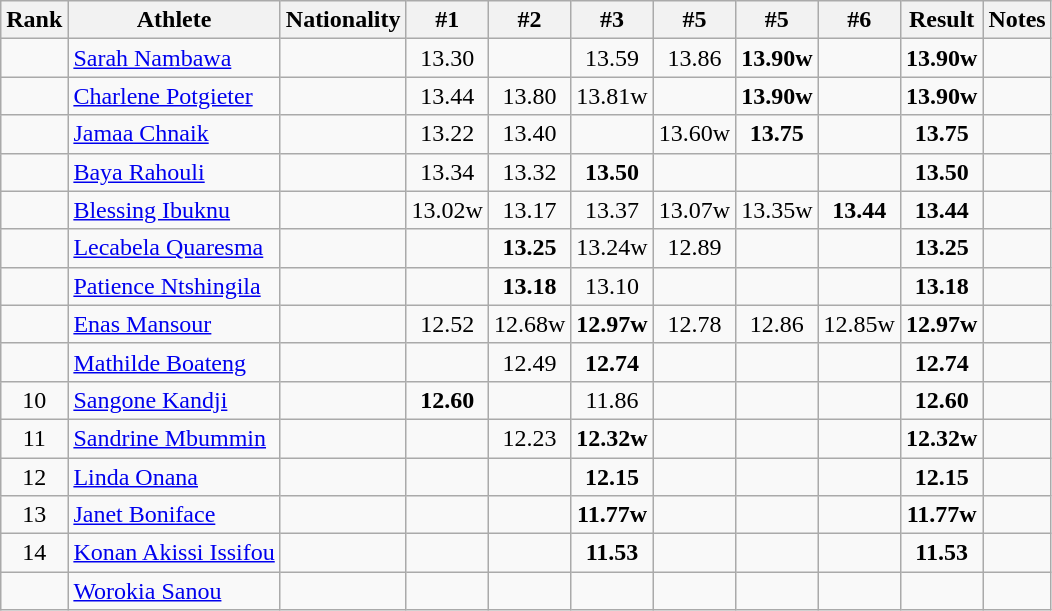<table class="wikitable sortable" style="text-align:center">
<tr>
<th>Rank</th>
<th>Athlete</th>
<th>Nationality</th>
<th>#1</th>
<th>#2</th>
<th>#3</th>
<th>#5</th>
<th>#5</th>
<th>#6</th>
<th>Result</th>
<th>Notes</th>
</tr>
<tr>
<td></td>
<td align=left><a href='#'>Sarah Nambawa</a></td>
<td align=left></td>
<td>13.30</td>
<td></td>
<td>13.59</td>
<td>13.86</td>
<td><strong>13.90w</strong></td>
<td></td>
<td><strong>13.90w</strong></td>
<td></td>
</tr>
<tr>
<td></td>
<td align=left><a href='#'>Charlene Potgieter</a></td>
<td align=left></td>
<td>13.44</td>
<td>13.80</td>
<td>13.81w</td>
<td></td>
<td><strong>13.90w</strong></td>
<td></td>
<td><strong>13.90w</strong></td>
<td></td>
</tr>
<tr>
<td></td>
<td align=left><a href='#'>Jamaa Chnaik</a></td>
<td align=left></td>
<td>13.22</td>
<td>13.40</td>
<td></td>
<td>13.60w</td>
<td><strong>13.75</strong></td>
<td></td>
<td><strong>13.75</strong></td>
<td></td>
</tr>
<tr>
<td></td>
<td align=left><a href='#'>Baya Rahouli</a></td>
<td align=left></td>
<td>13.34</td>
<td>13.32</td>
<td><strong>13.50</strong></td>
<td></td>
<td></td>
<td></td>
<td><strong>13.50</strong></td>
<td></td>
</tr>
<tr>
<td></td>
<td align=left><a href='#'>Blessing Ibuknu</a></td>
<td align=left></td>
<td>13.02w</td>
<td>13.17</td>
<td>13.37</td>
<td>13.07w</td>
<td>13.35w</td>
<td><strong>13.44</strong></td>
<td><strong>13.44</strong></td>
<td></td>
</tr>
<tr>
<td></td>
<td align=left><a href='#'>Lecabela Quaresma</a></td>
<td align=left></td>
<td></td>
<td><strong>13.25</strong></td>
<td>13.24w</td>
<td>12.89</td>
<td></td>
<td></td>
<td><strong>13.25</strong></td>
<td></td>
</tr>
<tr>
<td></td>
<td align=left><a href='#'>Patience Ntshingila</a></td>
<td align=left></td>
<td></td>
<td><strong>13.18</strong></td>
<td>13.10</td>
<td></td>
<td></td>
<td></td>
<td><strong>13.18</strong></td>
<td></td>
</tr>
<tr>
<td></td>
<td align=left><a href='#'>Enas Mansour</a></td>
<td align=left></td>
<td>12.52</td>
<td>12.68w</td>
<td><strong>12.97w</strong></td>
<td>12.78</td>
<td>12.86</td>
<td>12.85w</td>
<td><strong>12.97w</strong></td>
<td></td>
</tr>
<tr>
<td></td>
<td align=left><a href='#'>Mathilde Boateng</a></td>
<td align=left></td>
<td></td>
<td>12.49</td>
<td><strong>12.74</strong></td>
<td></td>
<td></td>
<td></td>
<td><strong>12.74</strong></td>
<td></td>
</tr>
<tr>
<td>10</td>
<td align=left><a href='#'>Sangone Kandji</a></td>
<td align=left></td>
<td><strong>12.60</strong></td>
<td></td>
<td>11.86</td>
<td></td>
<td></td>
<td></td>
<td><strong>12.60</strong></td>
<td></td>
</tr>
<tr>
<td>11</td>
<td align=left><a href='#'>Sandrine Mbummin</a></td>
<td align=left></td>
<td></td>
<td>12.23</td>
<td><strong>12.32w</strong></td>
<td></td>
<td></td>
<td></td>
<td><strong>12.32w </strong></td>
<td></td>
</tr>
<tr>
<td>12</td>
<td align=left><a href='#'>Linda Onana</a></td>
<td align=left></td>
<td></td>
<td></td>
<td><strong>12.15</strong></td>
<td></td>
<td></td>
<td></td>
<td><strong>12.15</strong></td>
<td></td>
</tr>
<tr>
<td>13</td>
<td align=left><a href='#'>Janet Boniface</a></td>
<td align=left></td>
<td></td>
<td></td>
<td><strong>11.77w</strong></td>
<td></td>
<td></td>
<td></td>
<td><strong>11.77w </strong></td>
<td></td>
</tr>
<tr>
<td>14</td>
<td align=left><a href='#'>Konan Akissi Issifou</a></td>
<td align=left></td>
<td></td>
<td></td>
<td><strong>11.53</strong></td>
<td></td>
<td></td>
<td></td>
<td><strong>11.53</strong></td>
<td></td>
</tr>
<tr>
<td></td>
<td align=left><a href='#'>Worokia Sanou</a></td>
<td align=left></td>
<td></td>
<td></td>
<td></td>
<td></td>
<td></td>
<td></td>
<td><strong></strong></td>
<td></td>
</tr>
</table>
